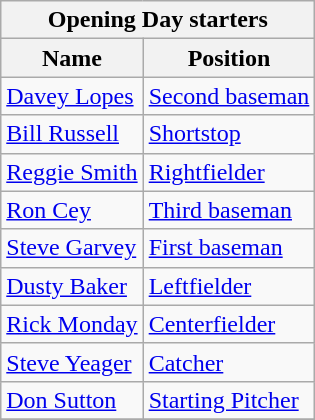<table class="wikitable" style="text-align:left">
<tr>
<th colspan="2">Opening Day starters</th>
</tr>
<tr>
<th>Name</th>
<th>Position</th>
</tr>
<tr>
<td><a href='#'>Davey Lopes</a></td>
<td><a href='#'>Second baseman</a></td>
</tr>
<tr>
<td><a href='#'>Bill Russell</a></td>
<td><a href='#'>Shortstop</a></td>
</tr>
<tr>
<td><a href='#'>Reggie Smith</a></td>
<td><a href='#'>Rightfielder</a></td>
</tr>
<tr>
<td><a href='#'>Ron Cey</a></td>
<td><a href='#'>Third baseman</a></td>
</tr>
<tr>
<td><a href='#'>Steve Garvey</a></td>
<td><a href='#'>First baseman</a></td>
</tr>
<tr>
<td><a href='#'>Dusty Baker</a></td>
<td><a href='#'>Leftfielder</a></td>
</tr>
<tr>
<td><a href='#'>Rick Monday</a></td>
<td><a href='#'>Centerfielder</a></td>
</tr>
<tr>
<td><a href='#'>Steve Yeager</a></td>
<td><a href='#'>Catcher</a></td>
</tr>
<tr>
<td><a href='#'>Don Sutton</a></td>
<td><a href='#'>Starting Pitcher</a></td>
</tr>
<tr>
</tr>
</table>
